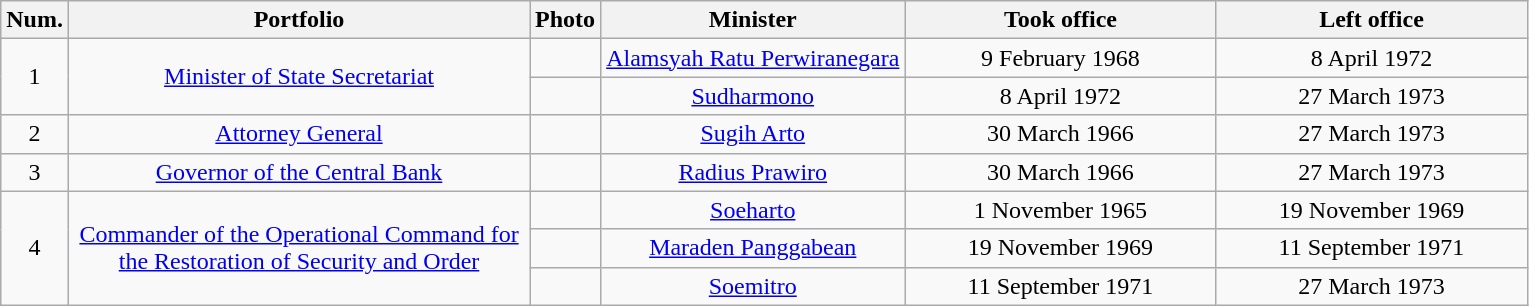<table class="wikitable">
<tr>
<th width=25>Num.</th>
<th width=300>Portfolio</th>
<th>Photo</th>
<th>Minister</th>
<th width=200>Took office</th>
<th width=200>Left office</th>
</tr>
<tr>
<td align="center" rowspan=2>1</td>
<td align="center" rowspan=2><a href='#'>Minister of State Secretariat</a></td>
<td align="center"></td>
<td align="center"><a href='#'>Alamsyah Ratu Perwiranegara</a></td>
<td align="center">9 February 1968</td>
<td align="center">8 April 1972</td>
</tr>
<tr>
<td align="center"></td>
<td align="center"><a href='#'>Sudharmono</a></td>
<td align="center">8 April 1972</td>
<td align="center">27 March 1973</td>
</tr>
<tr>
<td align="center">2</td>
<td align="center"><a href='#'>Attorney General</a></td>
<td align="center"></td>
<td align="center"><a href='#'>Sugih Arto</a></td>
<td align="center">30 March 1966</td>
<td align="center">27 March 1973</td>
</tr>
<tr>
<td align="center">3</td>
<td align="center"><a href='#'>Governor of the Central Bank</a></td>
<td align="center"></td>
<td align="center"><a href='#'>Radius Prawiro</a></td>
<td align="center">30 March 1966</td>
<td align="center">27 March 1973</td>
</tr>
<tr>
<td align="center" rowspan=3>4</td>
<td align="center" rowspan=3><a href='#'>Commander of the Operational Command for the Restoration of Security and Order</a></td>
<td align="center"></td>
<td align="center"><a href='#'>Soeharto</a></td>
<td align="center">1 November 1965</td>
<td align="center">19 November 1969</td>
</tr>
<tr>
<td align="center"></td>
<td align="center"><a href='#'>Maraden Panggabean</a></td>
<td align="center">19 November 1969</td>
<td align="center">11 September 1971</td>
</tr>
<tr>
<td align="center"></td>
<td align="center"><a href='#'>Soemitro</a></td>
<td align="center">11 September 1971</td>
<td align="center">27 March 1973</td>
</tr>
</table>
